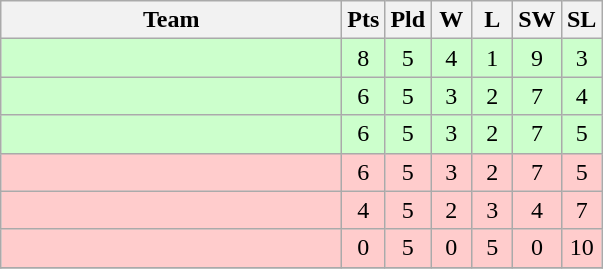<table class=wikitable style="text-align:center">
<tr>
<th width=220>Team</th>
<th width=20>Pts</th>
<th width=20>Pld</th>
<th width=20>W</th>
<th width=20>L</th>
<th width=20>SW</th>
<th width=20>SL</th>
</tr>
<tr style="background:#cfc;">
<td align=left></td>
<td>8</td>
<td>5</td>
<td>4</td>
<td>1</td>
<td>9</td>
<td>3</td>
</tr>
<tr style="background:#cfc;">
<td align=left></td>
<td>6</td>
<td>5</td>
<td>3</td>
<td>2</td>
<td>7</td>
<td>4</td>
</tr>
<tr style="background:#cfc;">
<td align=left></td>
<td>6</td>
<td>5</td>
<td>3</td>
<td>2</td>
<td>7</td>
<td>5</td>
</tr>
<tr style="background:#fcc;">
<td align=left></td>
<td>6</td>
<td>5</td>
<td>3</td>
<td>2</td>
<td>7</td>
<td>5</td>
</tr>
<tr style="background:#fcc;">
<td align=left></td>
<td>4</td>
<td>5</td>
<td>2</td>
<td>3</td>
<td>4</td>
<td>7</td>
</tr>
<tr style="background:#fcc;">
<td align=left></td>
<td>0</td>
<td>5</td>
<td>0</td>
<td>5</td>
<td>0</td>
<td>10</td>
</tr>
<tr>
</tr>
</table>
